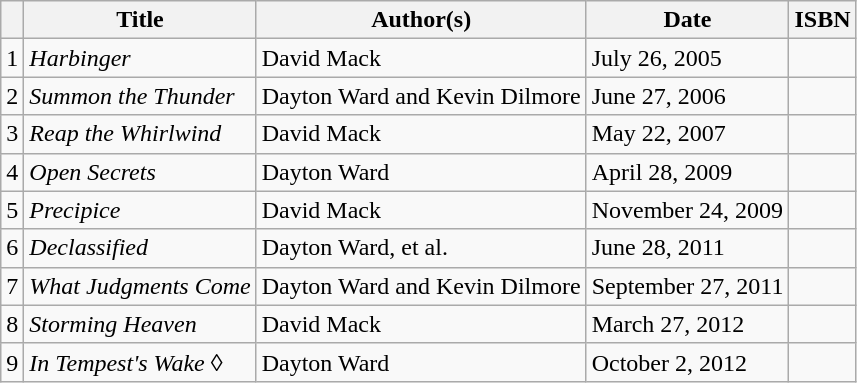<table class="wikitable">
<tr>
<th></th>
<th>Title</th>
<th>Author(s)</th>
<th>Date</th>
<th>ISBN</th>
</tr>
<tr>
<td>1</td>
<td><em>Harbinger</em></td>
<td>David Mack</td>
<td>July 26, 2005</td>
<td></td>
</tr>
<tr>
<td>2</td>
<td><em>Summon the Thunder</em></td>
<td>Dayton Ward and Kevin Dilmore</td>
<td>June 27, 2006</td>
<td></td>
</tr>
<tr>
<td>3</td>
<td><em>Reap the Whirlwind</em></td>
<td>David Mack</td>
<td>May 22, 2007</td>
<td></td>
</tr>
<tr>
<td>4</td>
<td><em>Open Secrets</em></td>
<td>Dayton Ward</td>
<td>April 28, 2009</td>
<td></td>
</tr>
<tr>
<td>5</td>
<td><em>Precipice</em></td>
<td>David Mack</td>
<td>November 24, 2009</td>
<td></td>
</tr>
<tr>
<td>6</td>
<td><em>Declassified</em></td>
<td>Dayton Ward, et al.</td>
<td>June 28, 2011</td>
<td></td>
</tr>
<tr>
<td>7</td>
<td><em>What Judgments Come</em></td>
<td>Dayton Ward and Kevin Dilmore</td>
<td>September 27, 2011</td>
<td></td>
</tr>
<tr>
<td>8</td>
<td><em>Storming Heaven</em></td>
<td>David Mack</td>
<td>March 27, 2012</td>
<td></td>
</tr>
<tr>
<td>9</td>
<td><em>In Tempest's Wake</em> ◊</td>
<td>Dayton Ward</td>
<td>October 2, 2012</td>
<td></td>
</tr>
</table>
